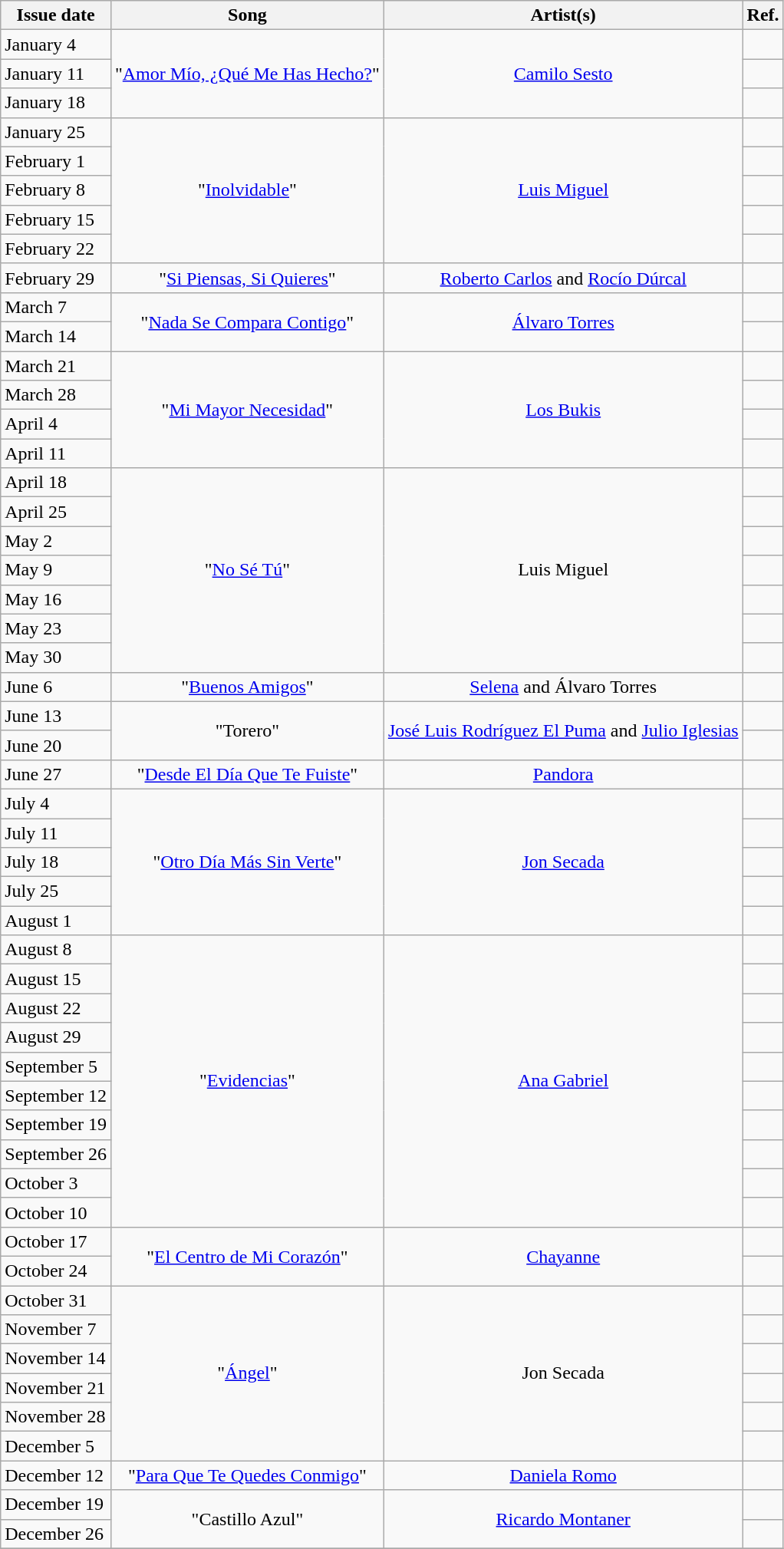<table class="wikitable">
<tr>
<th style="text-align: center;">Issue date</th>
<th style="text-align: center;">Song</th>
<th style="text-align: center;">Artist(s)</th>
<th style="text-align: center;">Ref.</th>
</tr>
<tr>
<td>January 4</td>
<td style="text-align: center;" rowspan="3">"<a href='#'>Amor Mío, ¿Qué Me Has Hecho?</a>"</td>
<td style="text-align: center;" rowspan="3"><a href='#'>Camilo Sesto</a></td>
<td style="text-align: center;"></td>
</tr>
<tr>
<td>January 11</td>
<td style="text-align: center;"></td>
</tr>
<tr>
<td>January 18</td>
<td style="text-align: center;"></td>
</tr>
<tr>
<td>January 25</td>
<td style="text-align: center;" rowspan="5">"<a href='#'>Inolvidable</a>"</td>
<td style="text-align: center;" rowspan="5"><a href='#'>Luis Miguel</a></td>
<td style="text-align: center;"></td>
</tr>
<tr>
<td>February 1</td>
<td style="text-align: center;"></td>
</tr>
<tr>
<td>February 8</td>
<td style="text-align: center;"></td>
</tr>
<tr>
<td>February 15</td>
<td style="text-align: center;"></td>
</tr>
<tr>
<td>February 22</td>
<td style="text-align: center;"></td>
</tr>
<tr>
<td>February 29</td>
<td style="text-align: center;" rowspan="1">"<a href='#'>Si Piensas, Si Quieres</a>"</td>
<td style="text-align: center;" rowspan="1"><a href='#'>Roberto Carlos</a> and <a href='#'>Rocío Dúrcal</a></td>
<td style="text-align: center;"></td>
</tr>
<tr>
<td>March 7</td>
<td style="text-align: center;" rowspan="2">"<a href='#'>Nada Se Compara Contigo</a>"</td>
<td style="text-align: center;" rowspan="2"><a href='#'>Álvaro Torres</a></td>
<td style="text-align: center;"></td>
</tr>
<tr>
<td>March 14</td>
<td style="text-align: center;"></td>
</tr>
<tr>
<td>March 21</td>
<td style="text-align: center;" rowspan="4">"<a href='#'>Mi Mayor Necesidad</a>"</td>
<td style="text-align: center;" rowspan="4"><a href='#'>Los Bukis</a></td>
<td style="text-align: center;"></td>
</tr>
<tr>
<td>March 28</td>
<td style="text-align: center;"></td>
</tr>
<tr>
<td>April 4</td>
<td style="text-align: center;"></td>
</tr>
<tr>
<td>April 11</td>
<td style="text-align: center;"></td>
</tr>
<tr>
<td>April 18</td>
<td style="text-align: center;" rowspan="7">"<a href='#'>No Sé Tú</a>"</td>
<td style="text-align: center;" rowspan="7">Luis Miguel</td>
<td style="text-align: center;"></td>
</tr>
<tr>
<td>April 25</td>
<td style="text-align: center;"></td>
</tr>
<tr>
<td>May 2</td>
<td style="text-align: center;"></td>
</tr>
<tr>
<td>May 9</td>
<td style="text-align: center;"></td>
</tr>
<tr>
<td>May 16</td>
<td style="text-align: center;"></td>
</tr>
<tr>
<td>May 23</td>
<td style="text-align: center;"></td>
</tr>
<tr>
<td>May 30</td>
<td style="text-align: center;"></td>
</tr>
<tr>
<td>June 6</td>
<td style="text-align: center;" rowspan="1">"<a href='#'>Buenos Amigos</a>"</td>
<td style="text-align: center;" rowspan="1"><a href='#'>Selena</a> and Álvaro Torres</td>
<td style="text-align: center;"></td>
</tr>
<tr>
<td>June 13</td>
<td style="text-align: center;" rowspan="2">"Torero"</td>
<td style="text-align: center;" rowspan="2"><a href='#'>José Luis Rodríguez El Puma</a> and <a href='#'>Julio Iglesias</a></td>
<td style="text-align: center;"></td>
</tr>
<tr>
<td>June 20</td>
<td style="text-align: center;"></td>
</tr>
<tr>
<td>June 27</td>
<td style="text-align: center;" rowspan="1">"<a href='#'>Desde El Día Que Te Fuiste</a>"</td>
<td style="text-align: center;" rowspan="1"><a href='#'>Pandora</a></td>
<td style="text-align: center;"></td>
</tr>
<tr>
<td>July 4</td>
<td style="text-align: center;" rowspan="5">"<a href='#'>Otro Día Más Sin Verte</a>"</td>
<td style="text-align: center;" rowspan="5"><a href='#'>Jon Secada</a></td>
<td style="text-align: center;"></td>
</tr>
<tr>
<td>July 11</td>
<td style="text-align: center;"></td>
</tr>
<tr>
<td>July 18</td>
<td style="text-align: center;"></td>
</tr>
<tr>
<td>July 25</td>
<td style="text-align: center;"></td>
</tr>
<tr>
<td>August 1</td>
<td style="text-align: center;"></td>
</tr>
<tr>
<td>August 8</td>
<td style="text-align: center;" rowspan="10">"<a href='#'>Evidencias</a>"</td>
<td style="text-align: center;" rowspan="10"><a href='#'>Ana Gabriel</a></td>
<td style="text-align: center;"></td>
</tr>
<tr>
<td>August 15</td>
<td style="text-align: center;"></td>
</tr>
<tr>
<td>August 22</td>
<td style="text-align: center;"></td>
</tr>
<tr>
<td>August 29</td>
<td style="text-align: center;"></td>
</tr>
<tr>
<td>September 5</td>
<td style="text-align: center;"></td>
</tr>
<tr>
<td>September 12</td>
<td style="text-align: center;"></td>
</tr>
<tr>
<td>September 19</td>
<td style="text-align: center;"></td>
</tr>
<tr>
<td>September 26</td>
<td style="text-align: center;"></td>
</tr>
<tr>
<td>October 3</td>
<td style="text-align: center;"></td>
</tr>
<tr>
<td>October 10</td>
<td style="text-align: center;"></td>
</tr>
<tr>
<td>October 17</td>
<td style="text-align: center;" rowspan="2">"<a href='#'>El Centro de Mi Corazón</a>"</td>
<td style="text-align: center;" rowspan="2"><a href='#'>Chayanne</a></td>
<td style="text-align: center;"></td>
</tr>
<tr>
<td>October 24</td>
<td style="text-align: center;"></td>
</tr>
<tr>
<td>October 31</td>
<td style="text-align: center;" rowspan="6">"<a href='#'>Ángel</a>"</td>
<td style="text-align: center;" rowspan="6">Jon Secada</td>
<td style="text-align: center;"></td>
</tr>
<tr>
<td>November 7</td>
<td style="text-align: center;"></td>
</tr>
<tr>
<td>November 14</td>
<td style="text-align: center;"></td>
</tr>
<tr>
<td>November 21</td>
<td style="text-align: center;"></td>
</tr>
<tr>
<td>November 28</td>
<td style="text-align: center;"></td>
</tr>
<tr>
<td>December 5</td>
<td style="text-align: center;"></td>
</tr>
<tr>
<td>December 12</td>
<td style="text-align: center;" rowspan="1">"<a href='#'>Para Que Te Quedes Conmigo</a>"</td>
<td style="text-align: center;" rowspan="1"><a href='#'>Daniela Romo</a></td>
<td style="text-align: center;"></td>
</tr>
<tr>
<td>December 19</td>
<td style="text-align: center;" rowspan="2">"Castillo Azul"</td>
<td style="text-align: center;" rowspan="2"><a href='#'>Ricardo Montaner</a></td>
<td style="text-align: center;"></td>
</tr>
<tr>
<td>December 26</td>
<td style="text-align: center;"></td>
</tr>
<tr>
</tr>
</table>
